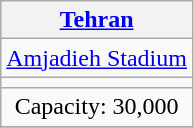<table class="wikitable" style="text-align:center">
<tr>
<th><a href='#'>Tehran</a></th>
</tr>
<tr>
<td><a href='#'>Amjadieh Stadium</a></td>
</tr>
<tr>
<td></td>
</tr>
<tr>
<td>Capacity: 30,000</td>
</tr>
<tr>
</tr>
</table>
